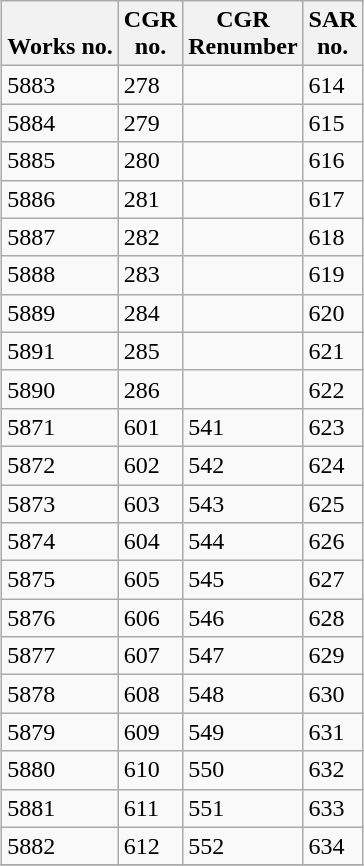<table class="wikitable collapsible collapsed sortable" style="margin:0.5em auto; font-size:100%;">
<tr>
<th><br>Works no.</th>
<th>CGR<br>no.</th>
<th>CGR<br>Renumber</th>
<th>SAR<br>no.</th>
</tr>
<tr>
<td>5883</td>
<td>278</td>
<td></td>
<td>614</td>
</tr>
<tr>
<td>5884</td>
<td>279</td>
<td></td>
<td>615</td>
</tr>
<tr>
<td>5885</td>
<td>280</td>
<td></td>
<td>616</td>
</tr>
<tr>
<td>5886</td>
<td>281</td>
<td></td>
<td>617</td>
</tr>
<tr>
<td>5887</td>
<td>282</td>
<td></td>
<td>618</td>
</tr>
<tr>
<td>5888</td>
<td>283</td>
<td></td>
<td>619</td>
</tr>
<tr>
<td>5889</td>
<td>284</td>
<td></td>
<td>620</td>
</tr>
<tr>
<td>5891</td>
<td>285</td>
<td></td>
<td>621</td>
</tr>
<tr>
<td>5890</td>
<td>286</td>
<td></td>
<td>622</td>
</tr>
<tr>
<td>5871</td>
<td>601</td>
<td>541</td>
<td>623</td>
</tr>
<tr>
<td>5872</td>
<td>602</td>
<td>542</td>
<td>624</td>
</tr>
<tr>
<td>5873</td>
<td>603</td>
<td>543</td>
<td>625</td>
</tr>
<tr>
<td>5874</td>
<td>604</td>
<td>544</td>
<td>626</td>
</tr>
<tr>
<td>5875</td>
<td>605</td>
<td>545</td>
<td>627</td>
</tr>
<tr>
<td>5876</td>
<td>606</td>
<td>546</td>
<td>628</td>
</tr>
<tr>
<td>5877</td>
<td>607</td>
<td>547</td>
<td>629</td>
</tr>
<tr>
<td>5878</td>
<td>608</td>
<td>548</td>
<td>630</td>
</tr>
<tr>
<td>5879</td>
<td>609</td>
<td>549</td>
<td>631</td>
</tr>
<tr>
<td>5880</td>
<td>610</td>
<td>550</td>
<td>632</td>
</tr>
<tr>
<td>5881</td>
<td>611</td>
<td>551</td>
<td>633</td>
</tr>
<tr>
<td>5882</td>
<td>612</td>
<td>552</td>
<td>634</td>
</tr>
<tr>
</tr>
</table>
